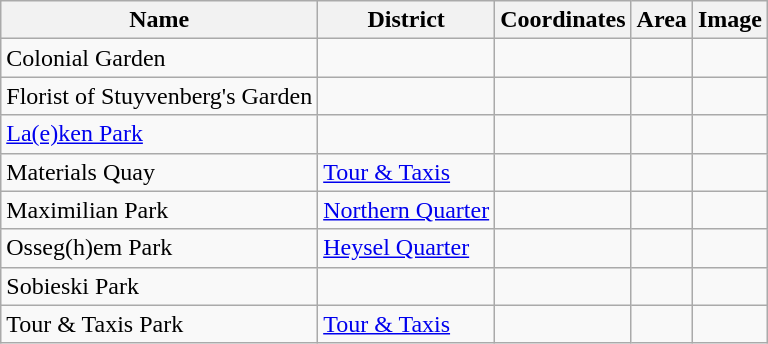<table class="wikitable sortable">
<tr>
<th>Name</th>
<th>District</th>
<th>Coordinates</th>
<th>Area</th>
<th>Image</th>
</tr>
<tr>
<td>Colonial Garden</td>
<td></td>
<td></td>
<td></td>
<td></td>
</tr>
<tr>
<td>Florist of Stuyvenberg's Garden</td>
<td></td>
<td></td>
<td></td>
<td></td>
</tr>
<tr>
<td><a href='#'>La(e)ken Park</a></td>
<td></td>
<td></td>
<td></td>
<td></td>
</tr>
<tr>
<td>Materials Quay</td>
<td><a href='#'>Tour & Taxis</a></td>
<td></td>
<td></td>
<td></td>
</tr>
<tr>
<td>Maximilian Park</td>
<td><a href='#'>Northern Quarter</a></td>
<td></td>
<td></td>
<td></td>
</tr>
<tr>
<td>Osseg(h)em Park</td>
<td><a href='#'>Heysel Quarter</a></td>
<td></td>
<td></td>
<td></td>
</tr>
<tr>
<td>Sobieski Park</td>
<td></td>
<td></td>
<td></td>
<td></td>
</tr>
<tr>
<td>Tour & Taxis Park</td>
<td><a href='#'>Tour & Taxis</a></td>
<td></td>
<td></td>
<td></td>
</tr>
</table>
